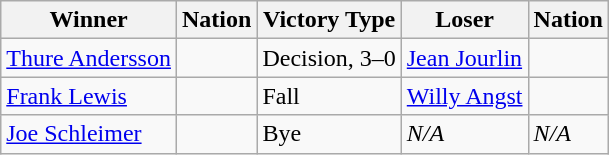<table class="wikitable sortable" style="text-align:left;">
<tr>
<th>Winner</th>
<th>Nation</th>
<th>Victory Type</th>
<th>Loser</th>
<th>Nation</th>
</tr>
<tr>
<td><a href='#'>Thure Andersson</a></td>
<td></td>
<td>Decision, 3–0</td>
<td><a href='#'>Jean Jourlin</a></td>
<td></td>
</tr>
<tr>
<td><a href='#'>Frank Lewis</a></td>
<td></td>
<td>Fall</td>
<td><a href='#'>Willy Angst</a></td>
<td></td>
</tr>
<tr>
<td><a href='#'>Joe Schleimer</a></td>
<td></td>
<td>Bye</td>
<td><em>N/A</em></td>
<td><em>N/A</em></td>
</tr>
</table>
